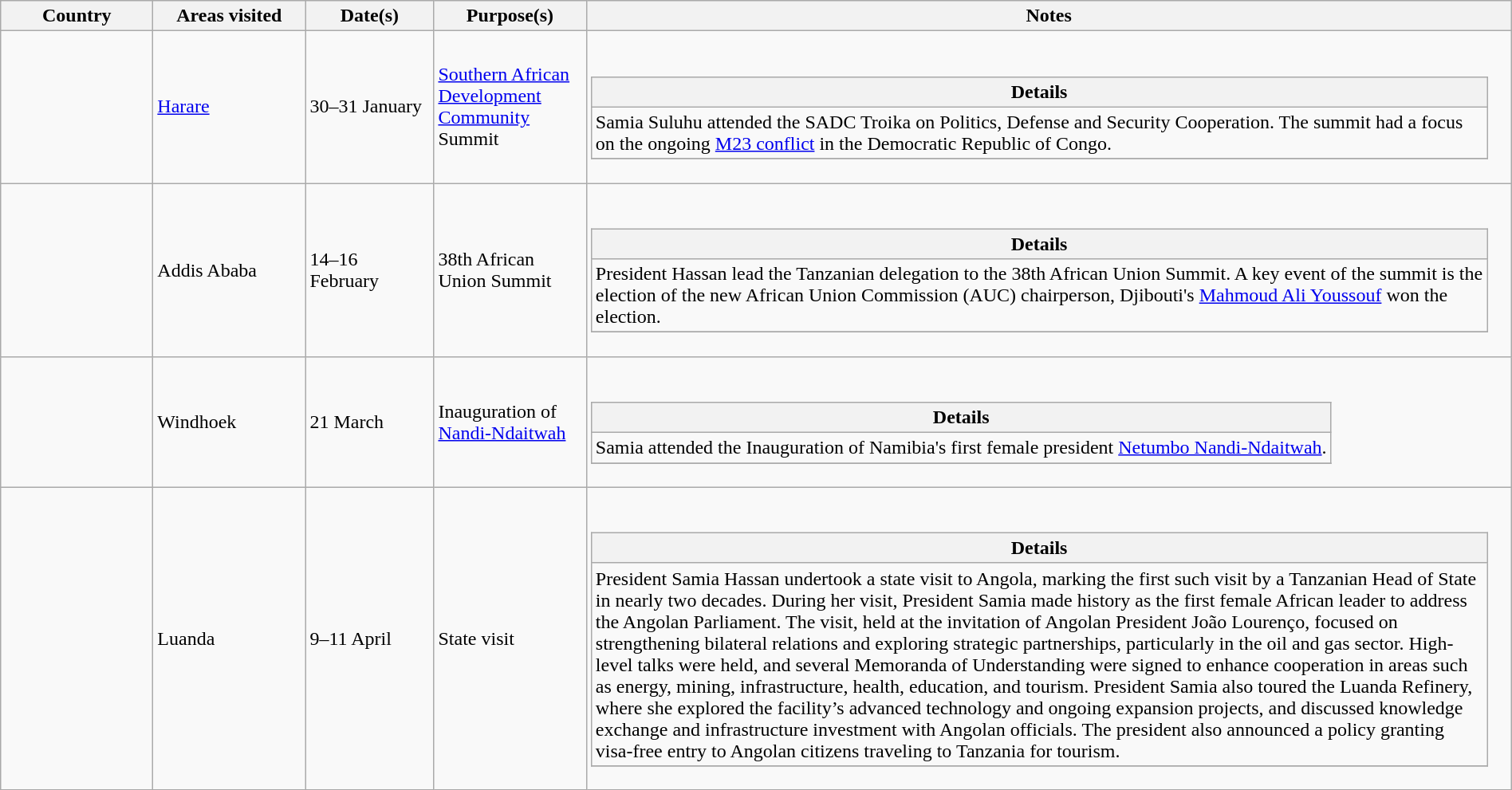<table class="wikitable outercollapse sortable" style="margin: 1em auto 1em auto">
<tr>
<th width="120">Country</th>
<th width="120">Areas visited</th>
<th width="100">Date(s)</th>
<th width="120">Purpose(s)</th>
<th>Notes</th>
</tr>
<tr>
<td></td>
<td><a href='#'>Harare</a></td>
<td>30–31 January</td>
<td><a href='#'>Southern African Development Community</a> Summit</td>
<td><br><table class="wikitable collapsible innercollapse">
<tr>
<th>Details</th>
</tr>
<tr>
<td>Samia Suluhu attended the SADC Troika on Politics, Defense and Security Cooperation. The summit had a focus on the ongoing <a href='#'>M23 conflict</a> in the Democratic Republic of Congo.</td>
</tr>
<tr>
</tr>
</table>
</td>
</tr>
<tr>
<td></td>
<td>Addis Ababa</td>
<td>14–16 February</td>
<td>38th African Union Summit</td>
<td><br><table class="wikitable collapsible innercollapse">
<tr>
<th>Details</th>
</tr>
<tr>
<td>President Hassan lead the Tanzanian delegation to the 38th African Union Summit. A key event of the summit is the election of the new African Union Commission (AUC) chairperson, Djibouti's <a href='#'>Mahmoud Ali Youssouf</a> won the election.</td>
</tr>
<tr>
</tr>
</table>
</td>
</tr>
<tr>
<td></td>
<td>Windhoek</td>
<td>21 March</td>
<td>Inauguration of <a href='#'>Nandi-Ndaitwah</a></td>
<td><br><table class="wikitable collapsible innercollapse">
<tr>
<th>Details</th>
</tr>
<tr>
<td>Samia attended the Inauguration of Namibia's first female president <a href='#'>Netumbo Nandi-Ndaitwah</a>.</td>
</tr>
<tr>
</tr>
</table>
</td>
</tr>
<tr>
<td></td>
<td>Luanda</td>
<td>9–11 April</td>
<td>State visit</td>
<td><br><table class="wikitable collapsible innercollapse">
<tr>
<th>Details</th>
</tr>
<tr>
<td>President Samia Hassan undertook a  state visit to Angola, marking the first such visit by a Tanzanian Head of State in nearly two decades. During her visit, President Samia made history as the first female African leader to address the Angolan Parliament. The visit, held at the invitation of Angolan President João Lourenço, focused on strengthening bilateral relations and exploring strategic partnerships, particularly in the oil and gas sector. High-level talks were held, and several Memoranda of Understanding were signed to enhance cooperation in areas such as energy, mining, infrastructure, health, education, and tourism. President Samia also toured the Luanda Refinery, where she explored the facility’s advanced technology and ongoing expansion projects, and discussed knowledge exchange and infrastructure investment with Angolan officials. The president also announced a policy granting visa-free entry to Angolan citizens traveling to Tanzania for tourism.</td>
</tr>
<tr>
</tr>
</table>
</td>
</tr>
</table>
